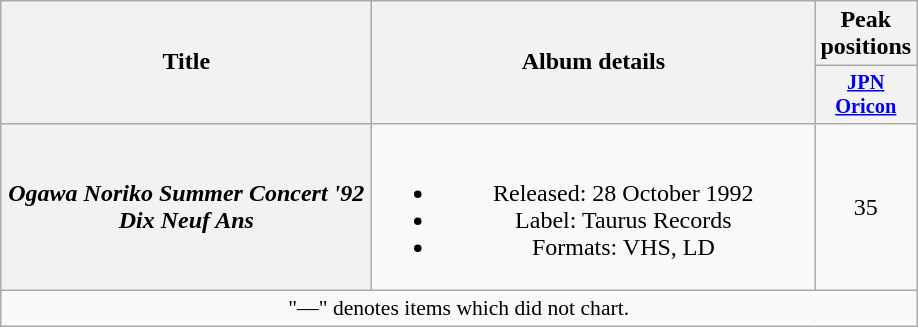<table class="wikitable plainrowheaders" style="text-align:center;">
<tr>
<th style="width:15em;" rowspan="2">Title</th>
<th style="width:18em;" rowspan="2">Album details</th>
<th colspan="1">Peak positions</th>
</tr>
<tr>
<th style="width:3em;font-size:85%"><a href='#'>JPN<br>Oricon</a><br></th>
</tr>
<tr>
<th scope="row"><em>Ogawa Noriko Summer Concert '92 Dix Neuf Ans</em></th>
<td><br><ul><li>Released: 28 October 1992</li><li>Label: Taurus Records</li><li>Formats: VHS, LD</li></ul></td>
<td>35</td>
</tr>
<tr>
<td colspan="11" align="center" style="font-size:90%;">"—" denotes items which did not chart.</td>
</tr>
</table>
